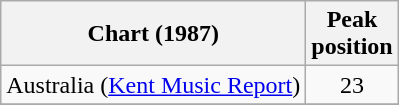<table class="wikitable sortable">
<tr>
<th>Chart (1987)</th>
<th>Peak<br> position</th>
</tr>
<tr>
<td>Australia (<a href='#'>Kent Music Report</a>)</td>
<td align="center">23</td>
</tr>
<tr>
</tr>
<tr>
</tr>
<tr>
</tr>
<tr>
</tr>
<tr>
</tr>
<tr>
</tr>
<tr>
</tr>
</table>
